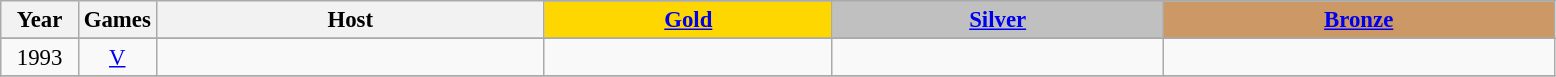<table class="wikitable" style="text-align: center; font-size:95%;">
<tr>
<th rowspan="2" style="width:5%;">Year</th>
<th rowspan="2" style="width:5%;">Games</th>
<th rowspan="2" style="width:25%;">Host</th>
</tr>
<tr>
<th style="background-color: gold"><a href='#'>Gold</a></th>
<th style="background-color: silver"><a href='#'>Silver</a></th>
<th style="background-color: #CC9966"><a href='#'>Bronze</a></th>
</tr>
<tr>
</tr>
<tr>
<td>1993</td>
<td align=center><a href='#'>V</a></td>
<td align= "left"></td>
<td align= "left"></td>
<td align= "left"></td>
<td align= "left"></td>
</tr>
<tr>
</tr>
</table>
